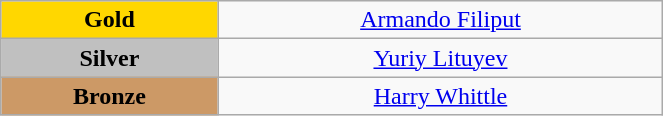<table class="wikitable" style="text-align:center; " width="35%">
<tr>
<td bgcolor="gold"><strong>Gold</strong></td>
<td><a href='#'>Armando Filiput</a><br>  <small><em></em></small></td>
</tr>
<tr>
<td bgcolor="silver"><strong>Silver</strong></td>
<td><a href='#'>Yuriy Lituyev</a><br>  <small><em></em></small></td>
</tr>
<tr>
<td bgcolor="CC9966"><strong>Bronze</strong></td>
<td><a href='#'>Harry Whittle</a><br>  <small><em></em></small></td>
</tr>
</table>
